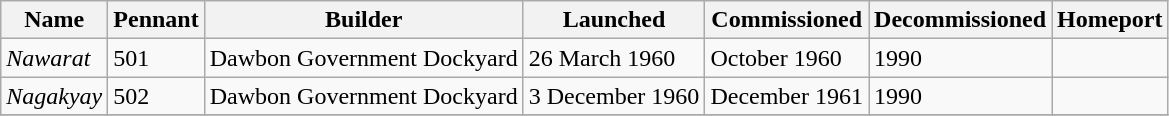<table class="wikitable">
<tr>
<th>Name</th>
<th>Pennant</th>
<th>Builder</th>
<th>Launched</th>
<th>Commissioned</th>
<th>Decommissioned</th>
<th>Homeport</th>
</tr>
<tr>
<td><em>Nawarat</em></td>
<td>501</td>
<td>Dawbon Government Dockyard</td>
<td>26 March 1960</td>
<td>October 1960</td>
<td>1990</td>
<td></td>
</tr>
<tr>
<td><em>Nagakyay</em></td>
<td>502</td>
<td>Dawbon Government Dockyard</td>
<td>3 December 1960</td>
<td>December 1961</td>
<td>1990</td>
<td></td>
</tr>
<tr>
</tr>
</table>
